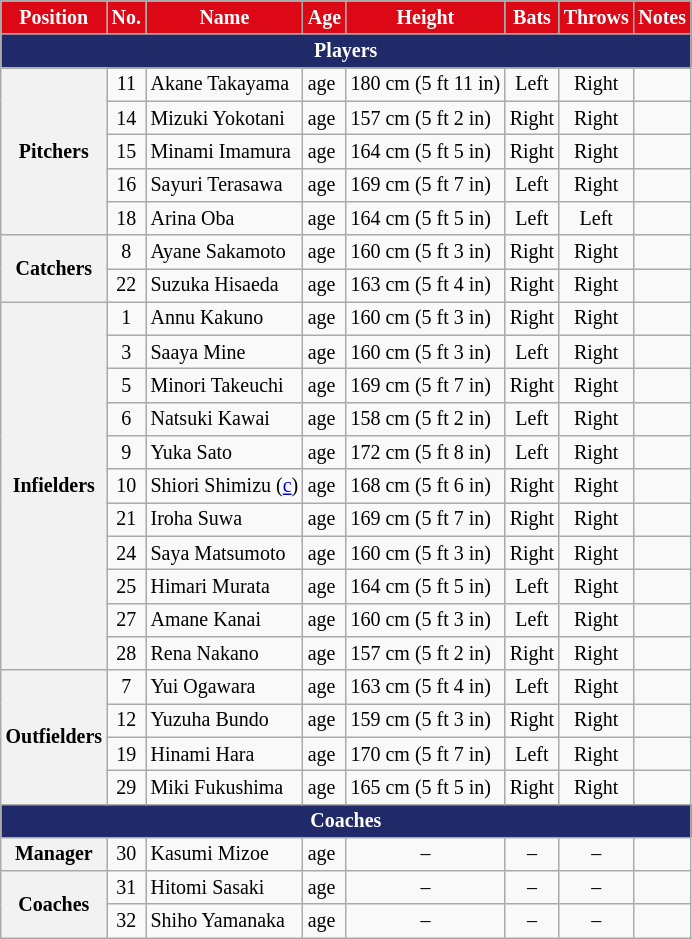<table class="wikitable" style="font-size:smaller">
<tr>
<th style="background-color:#DC0816; color:#FFFFFF;">Position</th>
<th style="background-color:#DC0816; color:#FFFFFF;">No.</th>
<th style="background-color:#DC0816; color:#FFFFFF;">Name</th>
<th style="background-color:#DC0816; color:#FFFFFF;">Age</th>
<th style="background-color:#DC0816; color:#FFFFFF;">Height</th>
<th style="background-color:#DC0816; color:#FFFFFF;">Bats</th>
<th style="background-color:#DC0816; color:#FFFFFF;">Throws</th>
<th style="background-color:#DC0816; color:#FFFFFF;">Notes</th>
</tr>
<tr>
<th colspan="8" style="background-color:#202A68; color:#FFFFFF;">Players</th>
</tr>
<tr>
<th rowspan="5">Pitchers</th>
<td align="center">11</td>
<td> Akane Takayama</td>
<td>age </td>
<td>180 cm (5 ft 11 in)</td>
<td align="center">Left</td>
<td align="center">Right</td>
<td></td>
</tr>
<tr>
<td align="center">14</td>
<td> Mizuki Yokotani</td>
<td>age </td>
<td>157 cm (5 ft 2 in)</td>
<td align="center">Right</td>
<td align="center">Right</td>
<td></td>
</tr>
<tr>
<td align="center">15</td>
<td> Minami Imamura</td>
<td>age </td>
<td>164 cm (5 ft 5 in)</td>
<td align="center">Right</td>
<td align="center">Right</td>
<td></td>
</tr>
<tr>
<td align="center">16</td>
<td> Sayuri Terasawa</td>
<td>age </td>
<td>169 cm (5 ft 7 in)</td>
<td align="center">Left</td>
<td align="center">Right</td>
<td></td>
</tr>
<tr>
<td align="center">18</td>
<td> Arina Oba</td>
<td>age </td>
<td>164 cm (5 ft 5 in)</td>
<td align="center">Left</td>
<td align="center">Left</td>
<td></td>
</tr>
<tr>
<th rowspan="2">Catchers</th>
<td align="center">8</td>
<td> Ayane Sakamoto</td>
<td>age </td>
<td>160 cm (5 ft 3 in)</td>
<td align="center">Right</td>
<td align="center">Right</td>
<td></td>
</tr>
<tr>
<td align="center">22</td>
<td> Suzuka Hisaeda</td>
<td>age </td>
<td>163 cm (5 ft 4 in)</td>
<td align="center">Right</td>
<td align="center">Right</td>
<td></td>
</tr>
<tr>
<th rowspan="11">Infielders</th>
<td align="center">1</td>
<td> Annu Kakuno</td>
<td>age </td>
<td>160 cm (5 ft 3 in)</td>
<td align="center">Right</td>
<td align="center">Right</td>
<td></td>
</tr>
<tr>
<td align="center">3</td>
<td> Saaya Mine</td>
<td>age </td>
<td>160 cm (5 ft 3 in)</td>
<td align="center">Left</td>
<td align="center">Right</td>
<td></td>
</tr>
<tr>
<td align="center">5</td>
<td> Minori Takeuchi</td>
<td>age </td>
<td>169 cm (5 ft 7 in)</td>
<td align="center">Right</td>
<td align="center">Right</td>
<td></td>
</tr>
<tr>
<td align="center">6</td>
<td> Natsuki Kawai</td>
<td>age </td>
<td>158 cm (5 ft 2 in)</td>
<td align="center">Left</td>
<td align="center">Right</td>
<td></td>
</tr>
<tr>
<td align="center">9</td>
<td> Yuka Sato</td>
<td>age </td>
<td>172 cm (5 ft 8 in)</td>
<td align="center">Left</td>
<td align="center">Right</td>
<td></td>
</tr>
<tr>
<td align="center">10</td>
<td> Shiori Shimizu (<a href='#'>c</a>)</td>
<td>age </td>
<td>168 cm (5 ft 6 in)</td>
<td align="center">Right</td>
<td align="center">Right</td>
<td></td>
</tr>
<tr>
<td align="center">21</td>
<td> Iroha Suwa</td>
<td>age </td>
<td>169 cm (5 ft 7 in)</td>
<td align="center">Right</td>
<td align="center">Right</td>
<td></td>
</tr>
<tr>
<td align="center">24</td>
<td> Saya Matsumoto</td>
<td>age </td>
<td>160 cm (5 ft 3 in)</td>
<td align="center">Right</td>
<td align="center">Right</td>
<td></td>
</tr>
<tr>
<td align="center">25</td>
<td> Himari Murata</td>
<td>age </td>
<td>164 cm (5 ft 5 in)</td>
<td align="center">Left</td>
<td align="center">Right</td>
<td></td>
</tr>
<tr>
<td align="center">27</td>
<td> Amane Kanai</td>
<td>age </td>
<td>160 cm (5 ft 3 in)</td>
<td align="center">Left</td>
<td align="center">Right</td>
<td></td>
</tr>
<tr>
<td align="center">28</td>
<td> Rena Nakano</td>
<td>age </td>
<td>157 cm (5 ft 2 in)</td>
<td align="center">Right</td>
<td align="center">Right</td>
<td></td>
</tr>
<tr>
<th rowspan="4">Outfielders</th>
<td align="center">7</td>
<td> Yui Ogawara</td>
<td>age </td>
<td>163 cm (5 ft 4 in)</td>
<td align="center">Left</td>
<td align="center">Right</td>
<td></td>
</tr>
<tr>
<td align="center">12</td>
<td> Yuzuha Bundo</td>
<td>age </td>
<td>159 cm (5 ft 3 in)</td>
<td align="center">Right</td>
<td align="center">Right</td>
<td></td>
</tr>
<tr>
<td align="center">19</td>
<td> Hinami Hara</td>
<td>age </td>
<td>170 cm (5 ft 7 in)</td>
<td align="center">Left</td>
<td align="center">Right</td>
<td></td>
</tr>
<tr>
<td align="center">29</td>
<td> Miki Fukushima</td>
<td>age </td>
<td>165 cm (5 ft 5 in)</td>
<td align="center">Right</td>
<td align="center">Right</td>
<td></td>
</tr>
<tr>
<th colspan="8" style="background-color:#202A68; color:#FFFFFF;">Coaches</th>
</tr>
<tr>
<th rowspan="1">Manager</th>
<td align="center">30</td>
<td> Kasumi Mizoe</td>
<td>age </td>
<td align="center">–</td>
<td align="center">–</td>
<td align="center">–</td>
<td></td>
</tr>
<tr>
<th rowspan="2">Coaches</th>
<td align="center">31</td>
<td> Hitomi Sasaki</td>
<td>age </td>
<td align="center">–</td>
<td align="center">–</td>
<td align="center">–</td>
<td></td>
</tr>
<tr>
<td align="center">32</td>
<td> Shiho Yamanaka</td>
<td>age </td>
<td align="center">–</td>
<td align="center">–</td>
<td align="center">–</td>
<td></td>
</tr>
</table>
